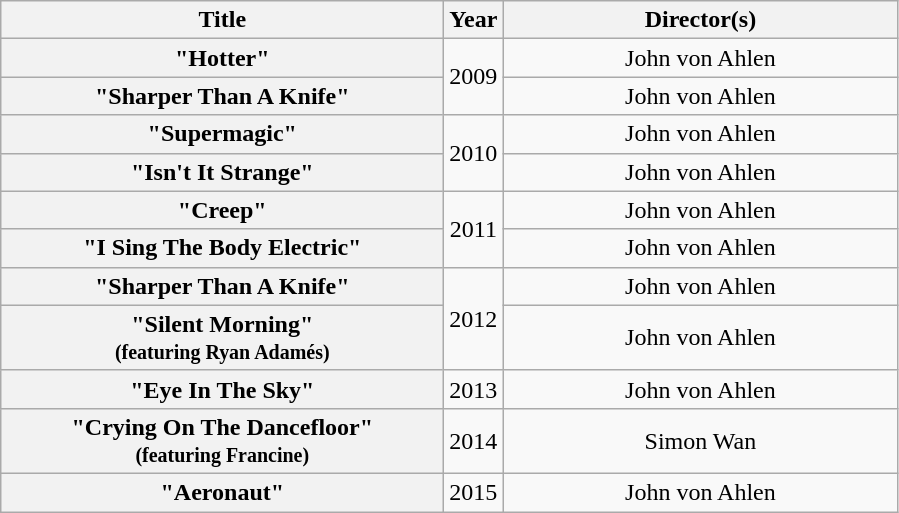<table class="wikitable plainrowheaders" style="text-align:center;">
<tr>
<th scope="col" style="width:18em;">Title</th>
<th scope="col">Year</th>
<th scope="col" style="width:16em;">Director(s)</th>
</tr>
<tr>
<th scope="row">"Hotter"</th>
<td rowspan="2">2009</td>
<td>John von Ahlen</td>
</tr>
<tr>
<th scope="row">"Sharper Than A Knife"</th>
<td>John von Ahlen</td>
</tr>
<tr>
<th scope="row">"Supermagic"</th>
<td rowspan="2">2010</td>
<td>John von Ahlen</td>
</tr>
<tr>
<th scope="row">"Isn't It Strange"</th>
<td>John von Ahlen</td>
</tr>
<tr>
<th scope="row">"Creep"</th>
<td rowspan="2">2011</td>
<td>John von Ahlen</td>
</tr>
<tr>
<th scope="row">"I Sing The Body Electric"</th>
<td>John von Ahlen</td>
</tr>
<tr>
<th scope="row">"Sharper Than A Knife"</th>
<td rowspan="2">2012</td>
<td>John von Ahlen</td>
</tr>
<tr>
<th scope="row">"Silent Morning"<br><small>(featuring Ryan Adamés)</small></th>
<td>John von Ahlen</td>
</tr>
<tr>
<th scope="row">"Eye In The Sky"</th>
<td>2013</td>
<td>John von Ahlen</td>
</tr>
<tr>
<th scope="row">"Crying On The Dancefloor"<br><small>(featuring Francine)</small></th>
<td>2014</td>
<td>Simon Wan</td>
</tr>
<tr>
<th scope="row">"Aeronaut"</th>
<td>2015</td>
<td>John von Ahlen</td>
</tr>
</table>
